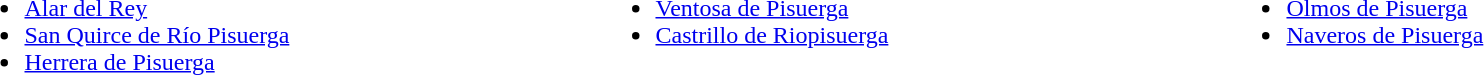<table width=100%>
<tr valign ="top">
<td width=33%><br><ul><li><a href='#'>Alar del Rey</a></li><li><a href='#'>San Quirce de Río Pisuerga</a></li><li><a href='#'>Herrera de Pisuerga</a></li></ul></td>
<td width=33%><br><ul><li><a href='#'>Ventosa de Pisuerga</a></li><li><a href='#'>Castrillo de Riopisuerga</a></li></ul></td>
<td width=33%><br><ul><li><a href='#'>Olmos de Pisuerga</a></li><li><a href='#'>Naveros de Pisuerga</a></li></ul></td>
</tr>
</table>
